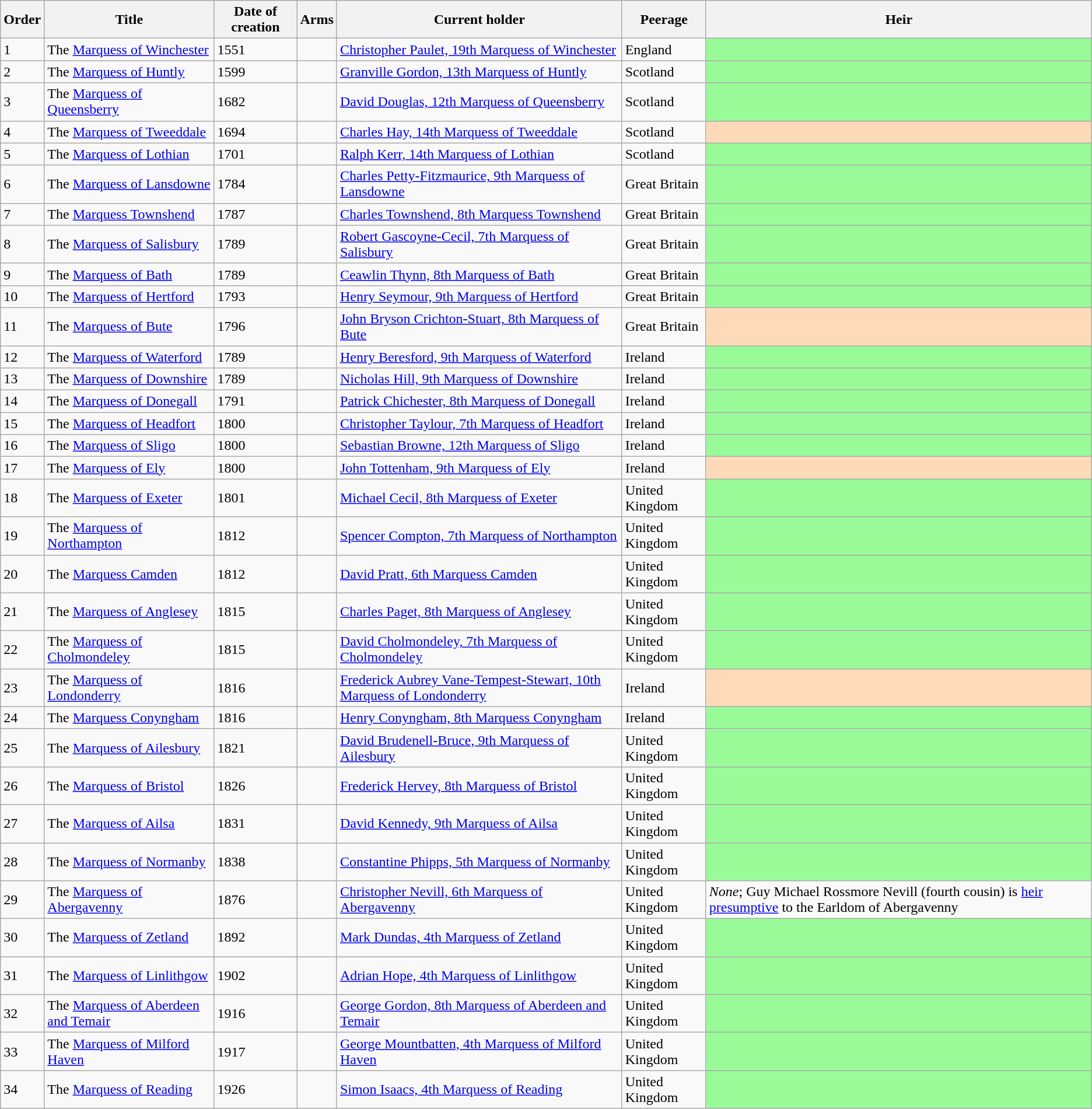<table class="wikitable sortable">
<tr>
<th>Order</th>
<th>Title</th>
<th>Date of creation</th>
<th class="unsortable">Arms</th>
<th>Current holder</th>
<th>Peerage</th>
<th>Heir</th>
</tr>
<tr>
<td>1</td>
<td>The <a href='#'>Marquess of Winchester</a></td>
<td>1551</td>
<td></td>
<td><a href='#'>Christopher Paulet, 19th Marquess of Winchester</a></td>
<td data-sort-value=1>England</td>
<td style="background:#98FB98"></td>
</tr>
<tr>
<td>2</td>
<td>The <a href='#'>Marquess of Huntly</a></td>
<td>1599</td>
<td></td>
<td><a href='#'>Granville Gordon, 13th Marquess of Huntly</a></td>
<td data-sort-value=2>Scotland</td>
<td style="background:#98FB98"></td>
</tr>
<tr>
<td>3</td>
<td>The <a href='#'>Marquess of Queensberry</a></td>
<td>1682</td>
<td></td>
<td><a href='#'>David Douglas, 12th Marquess of Queensberry</a></td>
<td data-sort-value=2>Scotland</td>
<td style="background:#98FB98"></td>
</tr>
<tr>
<td>4</td>
<td>The <a href='#'>Marquess of Tweeddale</a></td>
<td>1694</td>
<td></td>
<td><a href='#'>Charles Hay, 14th Marquess of Tweeddale</a></td>
<td data-sort-value=2>Scotland</td>
<td style="background:#FFDAB9"></td>
</tr>
<tr>
<td>5</td>
<td>The <a href='#'>Marquess of Lothian</a></td>
<td>1701</td>
<td></td>
<td><a href='#'>Ralph Kerr, 14th Marquess of Lothian</a></td>
<td data-sort-value=2>Scotland</td>
<td style="background:#98FB98"></td>
</tr>
<tr>
<td>6</td>
<td>The <a href='#'>Marquess of Lansdowne</a></td>
<td>1784</td>
<td></td>
<td><a href='#'>Charles Petty-Fitzmaurice, 9th Marquess of Lansdowne</a></td>
<td data-sort-value=3>Great Britain</td>
<td style="background:#98FB98"></td>
</tr>
<tr>
<td>7</td>
<td data-sort-value="The Marquess of Townshend">The <a href='#'>Marquess Townshend</a></td>
<td>1787</td>
<td></td>
<td><a href='#'>Charles Townshend, 8th Marquess Townshend</a></td>
<td data-sort-value=3>Great Britain</td>
<td style="background:#98FB98"></td>
</tr>
<tr>
<td>8</td>
<td>The <a href='#'>Marquess of Salisbury</a></td>
<td>1789</td>
<td></td>
<td><a href='#'>Robert Gascoyne-Cecil, 7th Marquess of Salisbury</a></td>
<td data-sort-value=3>Great Britain</td>
<td style="background:#98FB98"></td>
</tr>
<tr>
<td>9</td>
<td>The <a href='#'>Marquess of Bath</a></td>
<td>1789</td>
<td></td>
<td><a href='#'>Ceawlin Thynn, 8th Marquess of Bath</a></td>
<td data-sort-value=3>Great Britain</td>
<td style="background:#98FB98"></td>
</tr>
<tr>
<td>10</td>
<td>The <a href='#'>Marquess of Hertford</a></td>
<td>1793</td>
<td></td>
<td><a href='#'>Henry Seymour, 9th Marquess of Hertford</a></td>
<td data-sort-value=3>Great Britain</td>
<td style="background:#98FB98"></td>
</tr>
<tr>
<td>11</td>
<td>The <a href='#'>Marquess of Bute</a></td>
<td>1796</td>
<td></td>
<td><a href='#'>John Bryson Crichton-Stuart, 8th Marquess of Bute</a></td>
<td data-sort-value=3>Great Britain</td>
<td style="background:#FFDAB9"></td>
</tr>
<tr>
<td>12</td>
<td>The <a href='#'>Marquess of Waterford</a></td>
<td>1789</td>
<td></td>
<td><a href='#'>Henry Beresford, 9th Marquess of Waterford</a></td>
<td data-sort-value=4>Ireland</td>
<td style="background:#98FB98"></td>
</tr>
<tr>
<td>13</td>
<td>The <a href='#'>Marquess of Downshire</a></td>
<td>1789</td>
<td></td>
<td><a href='#'>Nicholas Hill, 9th Marquess of Downshire</a></td>
<td data-sort-value=4>Ireland</td>
<td style="background:#98FB98"></td>
</tr>
<tr>
<td>14</td>
<td>The <a href='#'>Marquess of Donegall</a></td>
<td>1791</td>
<td></td>
<td><a href='#'>Patrick Chichester, 8th Marquess of Donegall</a></td>
<td data-sort-value=4>Ireland</td>
<td style="background:#98FB98"></td>
</tr>
<tr>
<td>15</td>
<td>The <a href='#'>Marquess of Headfort</a></td>
<td>1800</td>
<td></td>
<td><a href='#'>Christopher Taylour, 7th Marquess of Headfort</a></td>
<td data-sort-value=4>Ireland</td>
<td style="background:#98FB98"></td>
</tr>
<tr>
<td>16</td>
<td>The <a href='#'>Marquess of Sligo</a></td>
<td>1800</td>
<td></td>
<td><a href='#'>Sebastian Browne, 12th Marquess of Sligo</a></td>
<td data-sort-value=4>Ireland</td>
<td style="background:#98FB98"></td>
</tr>
<tr>
<td>17</td>
<td>The <a href='#'>Marquess of Ely</a></td>
<td>1800</td>
<td></td>
<td><a href='#'>John Tottenham, 9th Marquess of Ely</a></td>
<td data-sort-value=4>Ireland</td>
<td style="background:#FFDAB9"></td>
</tr>
<tr>
<td>18</td>
<td>The <a href='#'>Marquess of Exeter</a></td>
<td>1801</td>
<td></td>
<td><a href='#'>Michael Cecil, 8th Marquess of Exeter</a></td>
<td data-sort-value=5>United Kingdom</td>
<td style="background:#98FB98"></td>
</tr>
<tr>
<td>19</td>
<td>The <a href='#'>Marquess of Northampton</a></td>
<td>1812</td>
<td></td>
<td><a href='#'>Spencer Compton, 7th Marquess of Northampton</a></td>
<td data-sort-value=5>United Kingdom</td>
<td style="background:#98FB98"></td>
</tr>
<tr>
<td>20</td>
<td data-sort-value="The Marquess of Camden">The <a href='#'>Marquess Camden</a></td>
<td>1812</td>
<td></td>
<td><a href='#'>David Pratt, 6th Marquess Camden</a></td>
<td data-sort-value=5>United Kingdom</td>
<td style="background:#98FB98"></td>
</tr>
<tr>
<td>21</td>
<td>The <a href='#'>Marquess of Anglesey</a></td>
<td>1815</td>
<td></td>
<td><a href='#'>Charles Paget, 8th Marquess of Anglesey</a></td>
<td data-sort-value=5>United Kingdom</td>
<td style="background:#98FB98"></td>
</tr>
<tr>
<td>22</td>
<td>The <a href='#'>Marquess of Cholmondeley</a></td>
<td>1815</td>
<td></td>
<td><a href='#'>David Cholmondeley, 7th Marquess of Cholmondeley</a></td>
<td data-sort-value=5>United Kingdom</td>
<td style="background:#98FB98"></td>
</tr>
<tr>
<td>23</td>
<td>The <a href='#'>Marquess of Londonderry</a></td>
<td>1816</td>
<td></td>
<td><a href='#'>Frederick Aubrey Vane-Tempest-Stewart, 10th Marquess of Londonderry</a></td>
<td data-sort-value=4>Ireland</td>
<td style="background:#FFDAB9"></td>
</tr>
<tr>
<td>24</td>
<td data-sort-value="The Marquess of Conyngham">The <a href='#'>Marquess Conyngham</a></td>
<td>1816</td>
<td></td>
<td><a href='#'>Henry Conyngham, 8th Marquess Conyngham</a></td>
<td data-sort-value=4>Ireland</td>
<td style="background:#98FB98"></td>
</tr>
<tr>
<td>25</td>
<td>The <a href='#'>Marquess of Ailesbury</a></td>
<td>1821</td>
<td></td>
<td><a href='#'>David Brudenell-Bruce, 9th Marquess of Ailesbury</a></td>
<td data-sort-value=5>United Kingdom</td>
<td style="background:#98FB98"></td>
</tr>
<tr>
<td>26</td>
<td>The <a href='#'>Marquess of Bristol</a></td>
<td>1826</td>
<td></td>
<td><a href='#'>Frederick Hervey, 8th Marquess of Bristol</a></td>
<td data-sort-value=5>United Kingdom</td>
<td style="background:#98FB98"></td>
</tr>
<tr>
<td>27</td>
<td>The <a href='#'>Marquess of Ailsa</a></td>
<td>1831</td>
<td></td>
<td><a href='#'>David Kennedy, 9th Marquess of Ailsa</a></td>
<td data-sort-value=5>United Kingdom</td>
<td style="background:#98FB98"></td>
</tr>
<tr>
<td>28</td>
<td>The <a href='#'>Marquess of Normanby</a></td>
<td>1838</td>
<td></td>
<td><a href='#'>Constantine Phipps, 5th Marquess of Normanby</a></td>
<td data-sort-value=5>United Kingdom</td>
<td style="background:#98FB98"></td>
</tr>
<tr>
<td>29</td>
<td>The <a href='#'>Marquess of Abergavenny</a></td>
<td>1876</td>
<td></td>
<td><a href='#'>Christopher Nevill, 6th Marquess of Abergavenny</a></td>
<td data-sort-value=5>United Kingdom</td>
<td><em>None</em>; Guy Michael Rossmore Nevill (fourth cousin) is <a href='#'>heir presumptive</a> to the Earldom of Abergavenny</td>
</tr>
<tr>
<td>30</td>
<td>The <a href='#'>Marquess of Zetland</a></td>
<td>1892</td>
<td></td>
<td><a href='#'>Mark Dundas, 4th Marquess of Zetland</a></td>
<td data-sort-value=5>United Kingdom</td>
<td style="background:#98FB98"></td>
</tr>
<tr>
<td>31</td>
<td>The <a href='#'>Marquess of Linlithgow</a></td>
<td>1902</td>
<td></td>
<td><a href='#'>Adrian Hope, 4th Marquess of Linlithgow</a></td>
<td data-sort-value=5>United Kingdom</td>
<td style="background:#98FB98"></td>
</tr>
<tr>
<td>32</td>
<td>The <a href='#'>Marquess of Aberdeen and Temair</a></td>
<td>1916</td>
<td></td>
<td><a href='#'>George Gordon, 8th Marquess of Aberdeen and Temair</a></td>
<td data-sort-value=5>United Kingdom</td>
<td style="background:#98FB98"></td>
</tr>
<tr>
<td>33</td>
<td>The <a href='#'>Marquess of Milford Haven</a></td>
<td>1917</td>
<td></td>
<td><a href='#'>George Mountbatten, 4th Marquess of Milford Haven</a></td>
<td data-sort-value=5>United Kingdom</td>
<td style="background:#98FB98"></td>
</tr>
<tr>
<td>34</td>
<td>The <a href='#'>Marquess of Reading</a></td>
<td>1926</td>
<td></td>
<td><a href='#'>Simon Isaacs, 4th Marquess of Reading</a></td>
<td data-sort-value=5>United Kingdom</td>
<td style="background:#98FB98"></td>
</tr>
</table>
